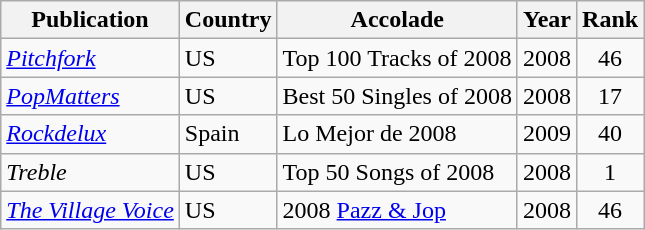<table class="wikitable">
<tr>
<th>Publication</th>
<th>Country</th>
<th>Accolade</th>
<th>Year</th>
<th>Rank</th>
</tr>
<tr>
<td><em><a href='#'>Pitchfork</a></em></td>
<td>US</td>
<td>Top 100 Tracks of 2008</td>
<td>2008</td>
<td align=center>46</td>
</tr>
<tr>
<td><em><a href='#'>PopMatters</a></em></td>
<td>US</td>
<td>Best 50 Singles of 2008</td>
<td>2008</td>
<td align=center>17</td>
</tr>
<tr>
<td><em><a href='#'>Rockdelux</a></em></td>
<td>Spain</td>
<td>Lo Mejor de 2008</td>
<td>2009</td>
<td align=center>40</td>
</tr>
<tr>
<td><em>Treble</em></td>
<td>US</td>
<td>Top 50 Songs of 2008</td>
<td>2008</td>
<td align=center>1</td>
</tr>
<tr>
<td><em><a href='#'>The Village Voice</a></em></td>
<td>US</td>
<td>2008 <a href='#'>Pazz & Jop</a></td>
<td>2008</td>
<td align=center>46</td>
</tr>
</table>
